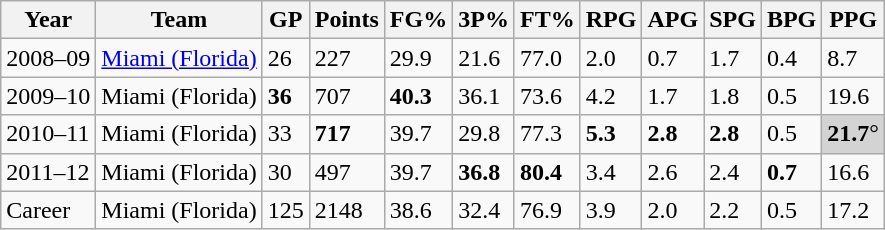<table class="wikitable">
<tr>
<th>Year</th>
<th>Team</th>
<th>GP</th>
<th>Points</th>
<th>FG%</th>
<th>3P%</th>
<th>FT%</th>
<th>RPG</th>
<th>APG</th>
<th>SPG</th>
<th>BPG</th>
<th>PPG</th>
</tr>
<tr>
<td>2008–09</td>
<td><a href='#'>Miami (Florida)</a></td>
<td>26</td>
<td>227</td>
<td>29.9</td>
<td>21.6</td>
<td>77.0</td>
<td>2.0</td>
<td>0.7</td>
<td>1.7</td>
<td>0.4</td>
<td>8.7</td>
</tr>
<tr>
<td>2009–10</td>
<td>Miami (Florida)</td>
<td><strong>36</strong></td>
<td>707</td>
<td><strong>40.3</strong></td>
<td>36.1</td>
<td>73.6</td>
<td>4.2</td>
<td>1.7</td>
<td>1.8</td>
<td>0.5</td>
<td>19.6</td>
</tr>
<tr>
<td>2010–11</td>
<td>Miami (Florida)</td>
<td>33</td>
<td><strong>717</strong></td>
<td>39.7</td>
<td>29.8</td>
<td>77.3</td>
<td><strong>5.3</strong></td>
<td><strong>2.8</strong></td>
<td><strong>2.8</strong></td>
<td>0.5</td>
<td style="background:#D3D3D3"><strong>21.7</strong>°</td>
</tr>
<tr>
<td>2011–12</td>
<td>Miami (Florida)</td>
<td>30</td>
<td>497</td>
<td>39.7</td>
<td><strong>36.8</strong></td>
<td><strong>80.4</strong></td>
<td>3.4</td>
<td>2.6</td>
<td>2.4</td>
<td><strong>0.7</strong></td>
<td>16.6</td>
</tr>
<tr>
<td>Career</td>
<td>Miami (Florida)</td>
<td>125</td>
<td>2148</td>
<td>38.6</td>
<td>32.4</td>
<td>76.9</td>
<td>3.9</td>
<td>2.0</td>
<td>2.2</td>
<td>0.5</td>
<td>17.2</td>
</tr>
</table>
